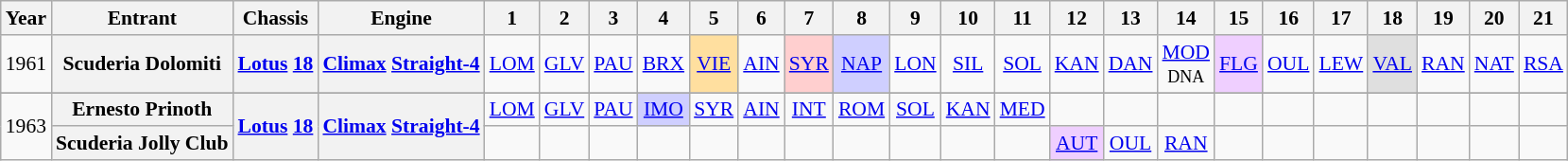<table class="wikitable" style="text-align:center; font-size:90%">
<tr>
<th>Year</th>
<th>Entrant</th>
<th>Chassis</th>
<th>Engine</th>
<th>1</th>
<th>2</th>
<th>3</th>
<th>4</th>
<th>5</th>
<th>6</th>
<th>7</th>
<th>8</th>
<th>9</th>
<th>10</th>
<th>11</th>
<th>12</th>
<th>13</th>
<th>14</th>
<th>15</th>
<th>16</th>
<th>17</th>
<th>18</th>
<th>19</th>
<th>20</th>
<th>21</th>
</tr>
<tr>
<td>1961</td>
<th>Scuderia Dolomiti</th>
<th><a href='#'>Lotus</a> <a href='#'>18</a></th>
<th><a href='#'>Climax</a> <a href='#'>Straight-4</a></th>
<td><a href='#'>LOM</a></td>
<td><a href='#'>GLV</a></td>
<td><a href='#'>PAU</a></td>
<td><a href='#'>BRX</a></td>
<td style="background:#FFDF9F;"><a href='#'>VIE</a><br></td>
<td><a href='#'>AIN</a></td>
<td style="background:#FFCFCF;"><a href='#'>SYR</a><br></td>
<td style="background:#CFCFFF;"><a href='#'>NAP</a><br></td>
<td><a href='#'>LON</a></td>
<td><a href='#'>SIL</a></td>
<td><a href='#'>SOL</a></td>
<td><a href='#'>KAN</a></td>
<td><a href='#'>DAN</a></td>
<td><a href='#'>MOD</a><br><small>DNA</small></td>
<td style="background:#EFCFFF;"><a href='#'>FLG</a><br></td>
<td><a href='#'>OUL</a></td>
<td><a href='#'>LEW</a></td>
<td style="background:#DFDFDF;"><a href='#'>VAL</a><br></td>
<td><a href='#'>RAN</a></td>
<td><a href='#'>NAT</a></td>
<td><a href='#'>RSA</a></td>
</tr>
<tr>
</tr>
<tr>
<td rowspan=2>1963</td>
<th>Ernesto Prinoth</th>
<th rowspan=2><a href='#'>Lotus</a> <a href='#'>18</a></th>
<th rowspan=2><a href='#'>Climax</a> <a href='#'>Straight-4</a></th>
<td><a href='#'>LOM</a></td>
<td><a href='#'>GLV</a></td>
<td><a href='#'>PAU</a></td>
<td style="background:#CFCFFF;"><a href='#'>IMO</a><br></td>
<td><a href='#'>SYR</a></td>
<td><a href='#'>AIN</a></td>
<td><a href='#'>INT</a></td>
<td><a href='#'>ROM</a></td>
<td><a href='#'>SOL</a></td>
<td><a href='#'>KAN</a></td>
<td><a href='#'>MED</a></td>
<td></td>
<td></td>
<td></td>
<td></td>
<td></td>
<td></td>
<td></td>
<td></td>
<td></td>
<td></td>
</tr>
<tr>
<th>Scuderia Jolly Club</th>
<td></td>
<td></td>
<td></td>
<td></td>
<td></td>
<td></td>
<td></td>
<td></td>
<td></td>
<td></td>
<td></td>
<td style="background:#EFCFFF;"><a href='#'>AUT</a><br></td>
<td><a href='#'>OUL</a></td>
<td><a href='#'>RAN</a></td>
<td></td>
<td></td>
<td></td>
<td></td>
<td></td>
<td></td>
<td></td>
</tr>
</table>
